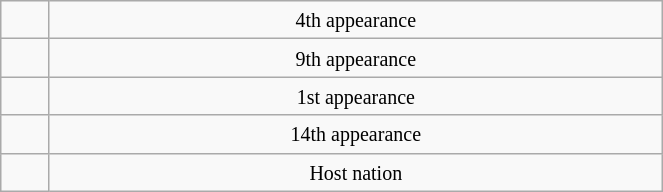<table class="wikitable" width=35%>
<tr align=center>
<td></td>
<td><small>4th appearance</small></td>
</tr>
<tr align=center>
<td></td>
<td><small>9th appearance</small></td>
</tr>
<tr align=center>
<td></td>
<td><small>1st appearance</small></td>
</tr>
<tr align=center>
<td></td>
<td><small>14th appearance</small></td>
</tr>
<tr align=center>
<td></td>
<td><small>Host nation</small></td>
</tr>
</table>
